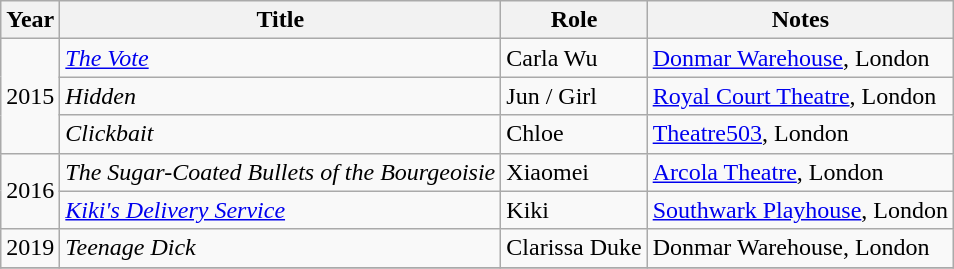<table class="wikitable sortable">
<tr>
<th>Year</th>
<th>Title</th>
<th>Role</th>
<th class="unsortable">Notes</th>
</tr>
<tr>
<td rowspan="3">2015</td>
<td><em><a href='#'>The Vote</a></em></td>
<td>Carla Wu</td>
<td><a href='#'>Donmar Warehouse</a>, London</td>
</tr>
<tr>
<td><em>Hidden</em></td>
<td>Jun / Girl</td>
<td><a href='#'>Royal Court Theatre</a>, London</td>
</tr>
<tr>
<td><em>Clickbait</em></td>
<td>Chloe</td>
<td><a href='#'>Theatre503</a>, London</td>
</tr>
<tr>
<td rowspan="2">2016</td>
<td><em>The Sugar-Coated Bullets of the Bourgeoisie</em></td>
<td>Xiaomei</td>
<td><a href='#'>Arcola Theatre</a>, London</td>
</tr>
<tr>
<td><em><a href='#'>Kiki's Delivery Service</a></em></td>
<td>Kiki</td>
<td><a href='#'>Southwark Playhouse</a>, London</td>
</tr>
<tr>
<td>2019</td>
<td><em>Teenage Dick</em></td>
<td>Clarissa Duke</td>
<td>Donmar Warehouse, London</td>
</tr>
<tr>
</tr>
</table>
